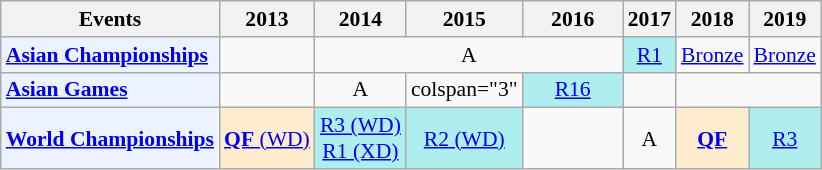<table class="wikitable" style="font-size: 90%; text-align:center">
<tr>
<th>Events</th>
<th>2013</th>
<th>2014</th>
<th>2015</th>
<th>2016</th>
<th>2017</th>
<th>2018</th>
<th>2019</th>
</tr>
<tr>
<td bgcolor="#ECF2FF"; align="left"><strong><a href='#'>Asian Championships</a></strong></td>
<td></td>
<td colspan="3">A</td>
<td bgcolor=AFEEEE><a href='#'>R1</a></td>
<td> <a href='#'>Bronze</a></td>
<td> <a href='#'>Bronze</a></td>
</tr>
<tr>
<td bgcolor="#ECF2FF"; align="left"><strong><a href='#'>Asian Games</a></strong></td>
<td></td>
<td>A</td>
<td>colspan="3" </td>
<td bgcolor=AFEEEE style="width: 60px"><a href='#'>R16</a></td>
<td></td>
</tr>
<tr>
<td bgcolor="#ECF2FF"; align="left"><strong><a href='#'>World Championships</a></strong></td>
<td bgcolor=FFEBCD><a href='#'><strong>QF</strong> (WD)</a></td>
<td bgcolor=AFEEEE><a href='#'>R3 (WD)</a> <br> <a href='#'>R1 (XD)</a></td>
<td bgcolor=AFEEEE><a href='#'>R2 (WD)</a></td>
<td></td>
<td>A</td>
<td bgcolor=FFEBCD><a href='#'><strong>QF</strong></a></td>
<td bgcolor=AFEEEE><a href='#'>R3</a></td>
</tr>
</table>
